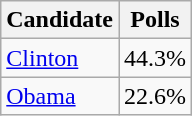<table class="wikitable sortable floatright">
<tr>
<th>Candidate</th>
<th>Polls</th>
</tr>
<tr>
<td><a href='#'>Clinton</a></td>
<td>44.3%</td>
</tr>
<tr>
<td><a href='#'>Obama</a></td>
<td>22.6%</td>
</tr>
</table>
